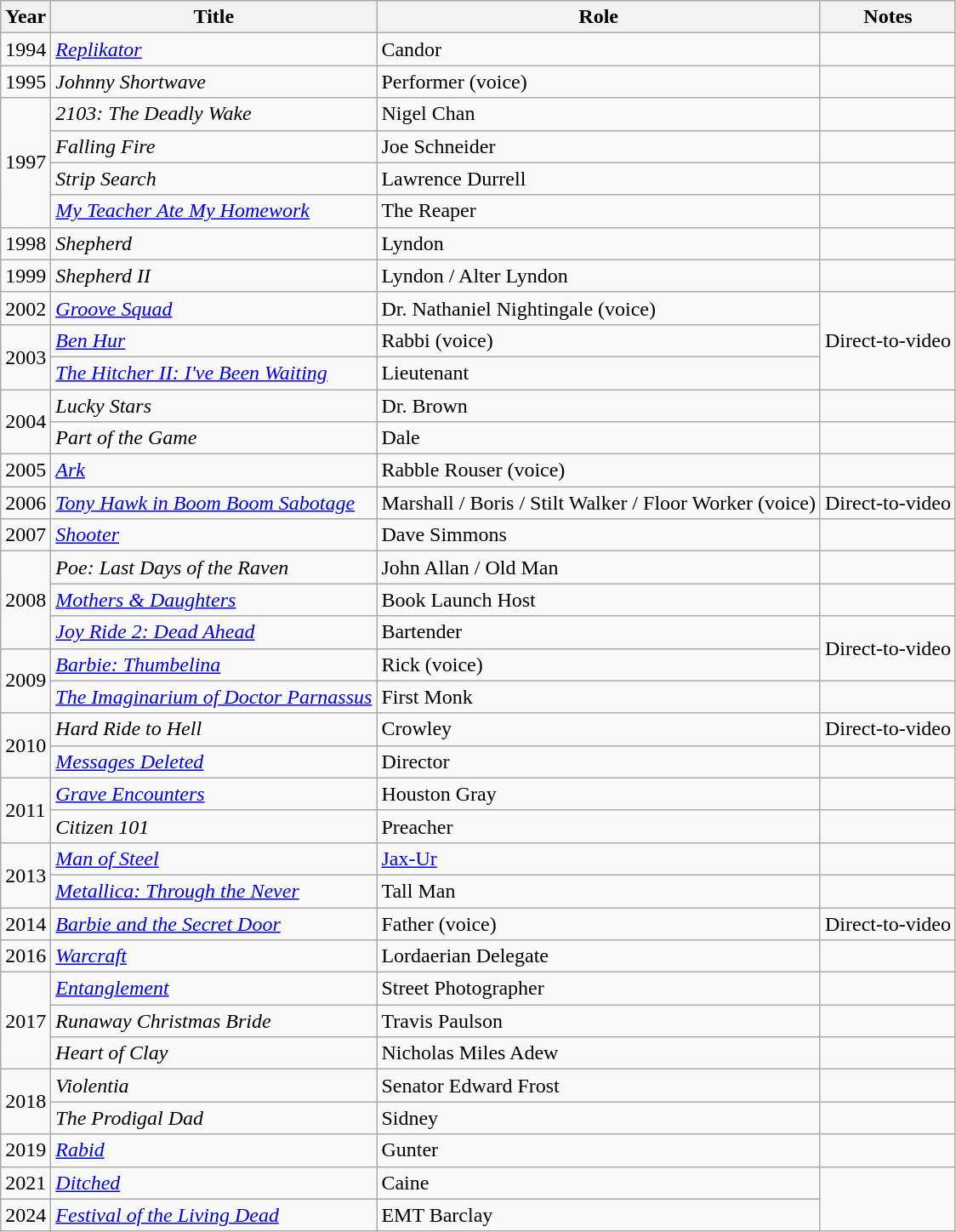<table class="wikitable sortable">
<tr>
<th>Year</th>
<th>Title</th>
<th>Role</th>
<th class="unsortable">Notes</th>
</tr>
<tr>
<td>1994</td>
<td><em><a href='#'>Replikator</a></em></td>
<td>Candor</td>
<td></td>
</tr>
<tr>
<td>1995</td>
<td><em>Johnny Shortwave</em></td>
<td>Performer (voice)</td>
<td></td>
</tr>
<tr>
<td rowspan=4>1997</td>
<td><em>2103: The Deadly Wake</em></td>
<td>Nigel Chan</td>
<td></td>
</tr>
<tr>
<td><em>Falling Fire</em></td>
<td>Joe Schneider</td>
<td></td>
</tr>
<tr>
<td><em>Strip Search</em></td>
<td>Lawrence Durrell</td>
<td></td>
</tr>
<tr>
<td><em><a href='#'>My Teacher Ate My Homework</a></em></td>
<td>The Reaper</td>
<td></td>
</tr>
<tr>
<td>1998</td>
<td><em>Shepherd</em></td>
<td>Lyndon</td>
<td></td>
</tr>
<tr>
<td>1999</td>
<td><em>Shepherd II</em></td>
<td>Lyndon / Alter Lyndon</td>
<td></td>
</tr>
<tr>
<td>2002</td>
<td><em><a href='#'>Groove Squad</a></em></td>
<td>Dr. Nathaniel Nightingale (voice)</td>
<td rowspan=3>Direct-to-video</td>
</tr>
<tr>
<td rowspan=2>2003</td>
<td><em><a href='#'>Ben Hur</a></em></td>
<td>Rabbi (voice)</td>
</tr>
<tr>
<td data-sort-value="Hitcher II: I've Been Waiting, The"><em><a href='#'>The Hitcher II: I've Been Waiting</a></em></td>
<td>Lieutenant</td>
</tr>
<tr>
<td rowspan=2>2004</td>
<td><em>Lucky Stars</em></td>
<td>Dr. Brown</td>
<td></td>
</tr>
<tr>
<td><em>Part of the Game</em></td>
<td>Dale</td>
<td></td>
</tr>
<tr>
<td>2005</td>
<td><em><a href='#'>Ark</a></em></td>
<td>Rabble Rouser (voice)</td>
<td></td>
</tr>
<tr>
<td>2006</td>
<td><em><a href='#'>Tony Hawk in Boom Boom Sabotage</a></em></td>
<td>Marshall / Boris / Stilt Walker / Floor Worker (voice)</td>
<td>Direct-to-video</td>
</tr>
<tr>
<td>2007</td>
<td><em><a href='#'>Shooter</a></em></td>
<td>Dave Simmons</td>
<td></td>
</tr>
<tr>
<td rowspan=3>2008</td>
<td><em>Poe: Last Days of the Raven</em></td>
<td>John Allan / Old Man</td>
<td></td>
</tr>
<tr>
<td><em><a href='#'>Mothers & Daughters</a></em></td>
<td>Book Launch Host</td>
<td></td>
</tr>
<tr>
<td><em><a href='#'>Joy Ride 2: Dead Ahead</a></em></td>
<td>Bartender</td>
<td rowspan=2>Direct-to-video</td>
</tr>
<tr>
<td rowspan=2>2009</td>
<td><em><a href='#'>Barbie: Thumbelina</a></em></td>
<td>Rick (voice)</td>
</tr>
<tr>
<td data-sort-value="Imaginarium of Doctor Parnassus, The"><em><a href='#'>The Imaginarium of Doctor Parnassus</a></em></td>
<td>First Monk</td>
<td></td>
</tr>
<tr>
<td rowspan=2>2010</td>
<td><em>Hard Ride to Hell</em></td>
<td>Crowley</td>
<td>Direct-to-video</td>
</tr>
<tr>
<td><em><a href='#'>Messages Deleted</a></em></td>
<td>Director</td>
<td></td>
</tr>
<tr>
<td rowspan=2>2011</td>
<td><em><a href='#'>Grave Encounters</a></em></td>
<td>Houston Gray</td>
<td></td>
</tr>
<tr>
<td><em>Citizen 101</em></td>
<td>Preacher</td>
<td></td>
</tr>
<tr>
<td rowspan=2>2013</td>
<td><em><a href='#'>Man of Steel</a></em></td>
<td><a href='#'>Jax-Ur</a></td>
<td></td>
</tr>
<tr>
<td><em><a href='#'>Metallica: Through the Never</a></em></td>
<td>Tall Man</td>
<td></td>
</tr>
<tr>
<td>2014</td>
<td><em><a href='#'>Barbie and the Secret Door</a></em></td>
<td>Father (voice)</td>
<td>Direct-to-video</td>
</tr>
<tr>
<td>2016</td>
<td><em><a href='#'>Warcraft</a></em></td>
<td>Lordaerian Delegate</td>
<td></td>
</tr>
<tr>
<td rowspan=3>2017</td>
<td><em><a href='#'>Entanglement</a></em></td>
<td>Street Photographer</td>
<td></td>
</tr>
<tr>
<td><em>Runaway Christmas Bride</em></td>
<td>Travis Paulson</td>
<td></td>
</tr>
<tr>
<td><em>Heart of Clay</em></td>
<td>Nicholas Miles Adew</td>
<td></td>
</tr>
<tr>
<td rowspan=2>2018</td>
<td><em>Violentia</em></td>
<td>Senator Edward Frost</td>
<td></td>
</tr>
<tr>
<td data-sort-value="Prodigal Dad, The"><em>The Prodigal Dad</em></td>
<td>Sidney</td>
<td></td>
</tr>
<tr>
<td>2019</td>
<td><em><a href='#'>Rabid</a></em></td>
<td>Gunter</td>
<td></td>
</tr>
<tr>
<td>2021</td>
<td><em><a href='#'>Ditched</a></em></td>
<td>Caine</td>
</tr>
<tr>
<td>2024</td>
<td><em><a href='#'>Festival of the Living Dead</a></em></td>
<td>EMT Barclay</td>
</tr>
</table>
